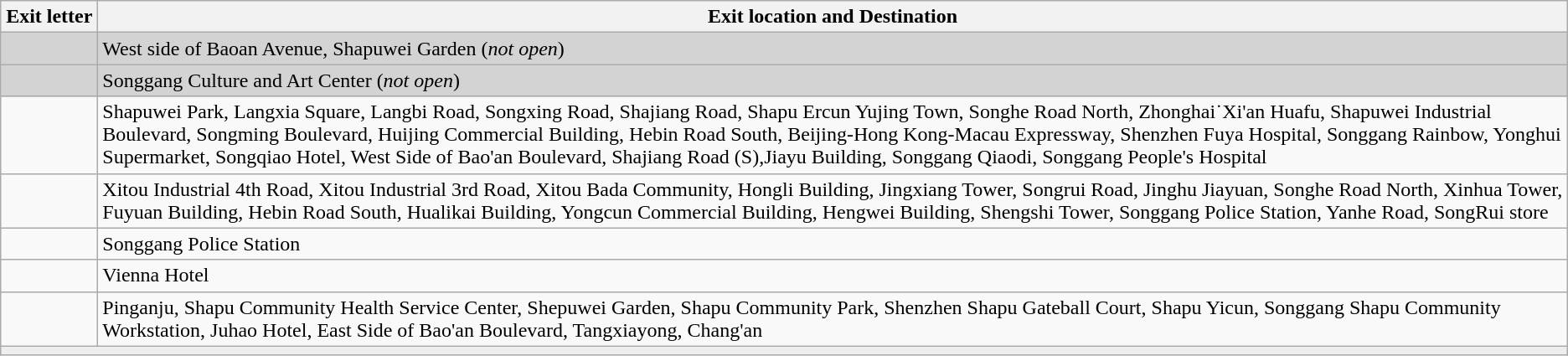<table class="wikitable">
<tr>
<th style="width:70px">Exit letter</th>
<th>Exit location and Destination</th>
</tr>
<tr bgcolor=lightgrey>
<td align="center"></td>
<td>West side of Baoan Avenue, Shapuwei Garden (<em>not open</em>)</td>
</tr>
<tr bgcolor=lightgrey>
<td align="center"></td>
<td>Songgang Culture and Art Center (<em>not open</em>)</td>
</tr>
<tr>
<td align="center"></td>
<td>Shapuwei Park, Langxia Square, Langbi Road, Songxing Road, Shajiang Road, Shapu Ercun Yujing Town, Songhe Road North, Zhonghai˙Xi'an Huafu, Shapuwei Industrial Boulevard, Songming Boulevard, Huijing Commercial Building, Hebin Road South, Beijing-Hong Kong-Macau Expressway, Shenzhen Fuya Hospital, Songgang Rainbow, Yonghui Supermarket, Songqiao Hotel, West Side of Bao'an Boulevard, Shajiang Road (S),Jiayu Building, Songgang Qiaodi, Songgang People's Hospital</td>
</tr>
<tr>
<td align="center"></td>
<td>Xitou Industrial 4th Road, Xitou Industrial 3rd Road, Xitou Bada Community, Hongli Building, Jingxiang Tower, Songrui Road, Jinghu Jiayuan, Songhe Road North, Xinhua Tower, Fuyuan Building, Hebin Road South, Hualikai Building, Yongcun Commercial Building, Hengwei Building, Shengshi Tower, Songgang Police Station, Yanhe Road, SongRui store</td>
</tr>
<tr>
<td align="center"></td>
<td>Songgang Police Station</td>
</tr>
<tr>
<td align="center"></td>
<td>Vienna Hotel</td>
</tr>
<tr>
<td align="center"></td>
<td>Pinganju, Shapu Community Health Service Center, Shepuwei Garden, Shapu Community Park, Shenzhen Shapu Gateball Court, Shapu Yicun, Songgang Shapu Community Workstation, Juhao Hotel, East Side of Bao'an Boulevard, Tangxiayong, Chang'an</td>
</tr>
<tr>
<td colspan="3" bgcolor="#EEEEEE"></td>
</tr>
</table>
